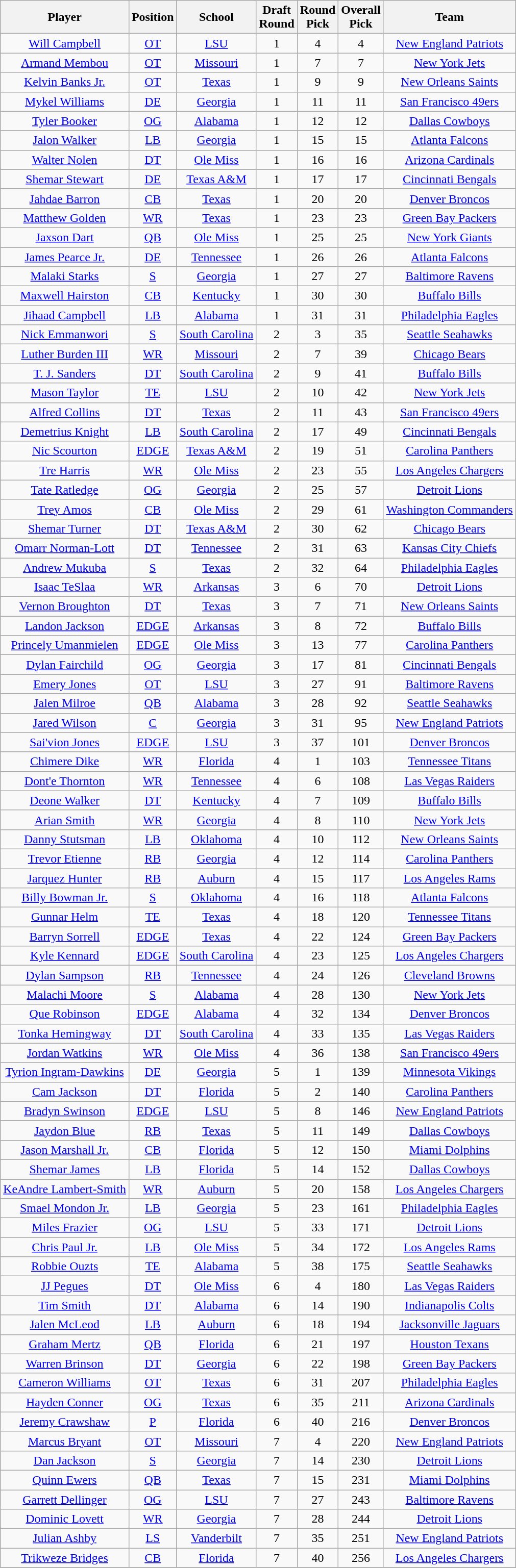<table class="wikitable sortable" border="1" style="text-align: center;">
<tr>
<th>Player</th>
<th>Position</th>
<th>School</th>
<th>Draft<br>Round</th>
<th>Round<br>Pick</th>
<th>Overall<br>Pick</th>
<th>Team</th>
</tr>
<tr>
<td><a href='#'>Will Campbell</a></td>
<td><a href='#'>OT</a></td>
<td><a href='#'>LSU</a></td>
<td>1</td>
<td>4</td>
<td>4</td>
<td><a href='#'>New England Patriots</a></td>
</tr>
<tr>
<td><a href='#'>Armand Membou</a></td>
<td><a href='#'>OT</a></td>
<td><a href='#'>Missouri</a></td>
<td>1</td>
<td>7</td>
<td>7</td>
<td><a href='#'>New York Jets</a></td>
</tr>
<tr>
<td><a href='#'>Kelvin Banks Jr.</a></td>
<td><a href='#'>OT</a></td>
<td><a href='#'>Texas</a></td>
<td>1</td>
<td>9</td>
<td>9</td>
<td><a href='#'>New Orleans Saints</a></td>
</tr>
<tr>
<td><a href='#'>Mykel Williams</a></td>
<td><a href='#'>DE</a></td>
<td><a href='#'>Georgia</a></td>
<td>1</td>
<td>11</td>
<td>11</td>
<td><a href='#'>San Francisco 49ers</a></td>
</tr>
<tr>
<td><a href='#'>Tyler Booker</a></td>
<td><a href='#'>OG</a></td>
<td><a href='#'>Alabama</a></td>
<td>1</td>
<td>12</td>
<td>12</td>
<td><a href='#'>Dallas Cowboys</a></td>
</tr>
<tr>
<td><a href='#'>Jalon Walker</a></td>
<td><a href='#'>LB</a></td>
<td><a href='#'>Georgia</a></td>
<td>1</td>
<td>15</td>
<td>15</td>
<td><a href='#'>Atlanta Falcons</a></td>
</tr>
<tr>
<td><a href='#'>Walter Nolen</a></td>
<td><a href='#'>DT</a></td>
<td><a href='#'>Ole Miss</a></td>
<td>1</td>
<td>16</td>
<td>16</td>
<td><a href='#'>Arizona Cardinals</a></td>
</tr>
<tr>
<td><a href='#'>Shemar Stewart</a></td>
<td><a href='#'>DE</a></td>
<td><a href='#'>Texas A&M</a></td>
<td>1</td>
<td>17</td>
<td>17</td>
<td><a href='#'>Cincinnati Bengals</a></td>
</tr>
<tr>
<td><a href='#'>Jahdae Barron</a></td>
<td><a href='#'>CB</a></td>
<td><a href='#'>Texas</a></td>
<td>1</td>
<td>20</td>
<td>20</td>
<td><a href='#'>Denver Broncos</a></td>
</tr>
<tr>
<td><a href='#'>Matthew Golden</a></td>
<td><a href='#'>WR</a></td>
<td><a href='#'>Texas</a></td>
<td>1</td>
<td>23</td>
<td>23</td>
<td><a href='#'>Green Bay Packers</a></td>
</tr>
<tr>
<td><a href='#'>Jaxson Dart</a></td>
<td><a href='#'>QB</a></td>
<td><a href='#'>Ole Miss</a></td>
<td>1</td>
<td>25</td>
<td>25</td>
<td><a href='#'>New York Giants</a></td>
</tr>
<tr>
<td><a href='#'>James Pearce Jr.</a></td>
<td><a href='#'>DE</a></td>
<td><a href='#'>Tennessee</a></td>
<td>1</td>
<td>26</td>
<td>26</td>
<td><a href='#'>Atlanta Falcons</a></td>
</tr>
<tr>
<td><a href='#'>Malaki Starks</a></td>
<td><a href='#'>S</a></td>
<td><a href='#'>Georgia</a></td>
<td>1</td>
<td>27</td>
<td>27</td>
<td><a href='#'>Baltimore Ravens</a></td>
</tr>
<tr>
<td><a href='#'>Maxwell Hairston</a></td>
<td><a href='#'>CB</a></td>
<td><a href='#'>Kentucky</a></td>
<td>1</td>
<td>30</td>
<td>30</td>
<td><a href='#'>Buffalo Bills</a></td>
</tr>
<tr>
<td><a href='#'>Jihaad Campbell</a></td>
<td><a href='#'>LB</a></td>
<td><a href='#'>Alabama</a></td>
<td>1</td>
<td>31</td>
<td>31</td>
<td><a href='#'>Philadelphia Eagles</a></td>
</tr>
<tr>
<td><a href='#'>Nick Emmanwori</a></td>
<td><a href='#'>S</a></td>
<td><a href='#'>South Carolina</a></td>
<td>2</td>
<td>3</td>
<td>35</td>
<td><a href='#'>Seattle Seahawks</a></td>
</tr>
<tr>
<td><a href='#'>Luther Burden III</a></td>
<td><a href='#'>WR</a></td>
<td><a href='#'>Missouri</a></td>
<td>2</td>
<td>7</td>
<td>39</td>
<td><a href='#'>Chicago Bears</a></td>
</tr>
<tr>
<td><a href='#'>T. J. Sanders</a></td>
<td><a href='#'>DT</a></td>
<td><a href='#'>South Carolina</a></td>
<td>2</td>
<td>9</td>
<td>41</td>
<td><a href='#'>Buffalo Bills</a></td>
</tr>
<tr>
<td><a href='#'>Mason Taylor</a></td>
<td><a href='#'>TE</a></td>
<td><a href='#'>LSU</a></td>
<td>2</td>
<td>10</td>
<td>42</td>
<td><a href='#'>New York Jets</a></td>
</tr>
<tr>
<td><a href='#'>Alfred Collins</a></td>
<td><a href='#'>DT</a></td>
<td><a href='#'>Texas</a></td>
<td>2</td>
<td>11</td>
<td>43</td>
<td><a href='#'>San Francisco 49ers</a></td>
</tr>
<tr>
<td><a href='#'>Demetrius Knight</a></td>
<td><a href='#'>LB</a></td>
<td><a href='#'>South Carolina</a></td>
<td>2</td>
<td>17</td>
<td>49</td>
<td><a href='#'>Cincinnati Bengals</a></td>
</tr>
<tr>
<td><a href='#'>Nic Scourton</a></td>
<td><a href='#'>EDGE</a></td>
<td><a href='#'>Texas A&M</a></td>
<td>2</td>
<td>19</td>
<td>51</td>
<td><a href='#'>Carolina Panthers</a></td>
</tr>
<tr>
<td><a href='#'>Tre Harris</a></td>
<td><a href='#'>WR</a></td>
<td><a href='#'>Ole Miss</a></td>
<td>2</td>
<td>23</td>
<td>55</td>
<td><a href='#'>Los Angeles Chargers</a></td>
</tr>
<tr>
<td><a href='#'>Tate Ratledge</a></td>
<td><a href='#'>OG</a></td>
<td><a href='#'>Georgia</a></td>
<td>2</td>
<td>25</td>
<td>57</td>
<td><a href='#'>Detroit Lions</a></td>
</tr>
<tr>
<td><a href='#'>Trey Amos</a></td>
<td><a href='#'>CB</a></td>
<td><a href='#'>Ole Miss</a></td>
<td>2</td>
<td>29</td>
<td>61</td>
<td><a href='#'>Washington Commanders</a></td>
</tr>
<tr>
<td><a href='#'>Shemar Turner</a></td>
<td><a href='#'>DT</a></td>
<td><a href='#'>Texas A&M</a></td>
<td>2</td>
<td>30</td>
<td>62</td>
<td><a href='#'>Chicago Bears</a></td>
</tr>
<tr>
<td><a href='#'>Omarr Norman-Lott</a></td>
<td><a href='#'>DT</a></td>
<td><a href='#'>Tennessee</a></td>
<td>2</td>
<td>31</td>
<td>63</td>
<td><a href='#'>Kansas City Chiefs</a></td>
</tr>
<tr>
<td><a href='#'>Andrew Mukuba</a></td>
<td><a href='#'>S</a></td>
<td><a href='#'>Texas</a></td>
<td>2</td>
<td>32</td>
<td>64</td>
<td><a href='#'>Philadelphia Eagles</a></td>
</tr>
<tr>
<td><a href='#'>Isaac TeSlaa</a></td>
<td><a href='#'>WR</a></td>
<td><a href='#'>Arkansas</a></td>
<td>3</td>
<td>6</td>
<td>70</td>
<td><a href='#'>Detroit Lions</a></td>
</tr>
<tr>
<td><a href='#'>Vernon Broughton</a></td>
<td><a href='#'>DT</a></td>
<td><a href='#'>Texas</a></td>
<td>3</td>
<td>7</td>
<td>71</td>
<td><a href='#'>New Orleans Saints</a></td>
</tr>
<tr>
<td><a href='#'>Landon Jackson</a></td>
<td><a href='#'>EDGE</a></td>
<td><a href='#'>Arkansas</a></td>
<td>3</td>
<td>8</td>
<td>72</td>
<td><a href='#'>Buffalo Bills</a></td>
</tr>
<tr>
<td><a href='#'>Princely Umanmielen</a></td>
<td><a href='#'>EDGE</a></td>
<td><a href='#'>Ole Miss</a></td>
<td>3</td>
<td>13</td>
<td>77</td>
<td><a href='#'>Carolina Panthers</a></td>
</tr>
<tr>
<td><a href='#'>Dylan Fairchild</a></td>
<td><a href='#'>OG</a></td>
<td><a href='#'>Georgia</a></td>
<td>3</td>
<td>17</td>
<td>81</td>
<td><a href='#'>Cincinnati Bengals</a></td>
</tr>
<tr>
<td><a href='#'>Emery Jones</a></td>
<td><a href='#'>OT</a></td>
<td><a href='#'>LSU</a></td>
<td>3</td>
<td>27</td>
<td>91</td>
<td><a href='#'>Baltimore Ravens</a></td>
</tr>
<tr>
<td><a href='#'>Jalen Milroe</a></td>
<td><a href='#'>QB</a></td>
<td><a href='#'>Alabama</a></td>
<td>3</td>
<td>28</td>
<td>92</td>
<td><a href='#'>Seattle Seahawks</a></td>
</tr>
<tr>
<td><a href='#'>Jared Wilson</a></td>
<td><a href='#'>C</a></td>
<td><a href='#'>Georgia</a></td>
<td>3</td>
<td>31</td>
<td>95</td>
<td><a href='#'>New England Patriots</a></td>
</tr>
<tr>
<td><a href='#'>Sai'vion Jones</a></td>
<td><a href='#'>EDGE</a></td>
<td><a href='#'>LSU</a></td>
<td>3</td>
<td>37</td>
<td>101</td>
<td><a href='#'>Denver Broncos</a></td>
</tr>
<tr>
<td><a href='#'>Chimere Dike</a></td>
<td><a href='#'>WR</a></td>
<td><a href='#'>Florida</a></td>
<td>4</td>
<td>1</td>
<td>103</td>
<td><a href='#'>Tennessee Titans</a></td>
</tr>
<tr>
<td><a href='#'>Dont'e Thornton</a></td>
<td><a href='#'>WR</a></td>
<td><a href='#'>Tennessee</a></td>
<td>4</td>
<td>6</td>
<td>108</td>
<td><a href='#'>Las Vegas Raiders</a></td>
</tr>
<tr>
<td><a href='#'>Deone Walker</a></td>
<td><a href='#'>DT</a></td>
<td><a href='#'>Kentucky</a></td>
<td>4</td>
<td>7</td>
<td>109</td>
<td><a href='#'>Buffalo Bills</a></td>
</tr>
<tr>
<td><a href='#'>Arian Smith</a></td>
<td><a href='#'>WR</a></td>
<td><a href='#'>Georgia</a></td>
<td>4</td>
<td>8</td>
<td>110</td>
<td><a href='#'>New York Jets</a></td>
</tr>
<tr>
<td><a href='#'>Danny Stutsman</a></td>
<td><a href='#'>LB</a></td>
<td><a href='#'>Oklahoma</a></td>
<td>4</td>
<td>10</td>
<td>112</td>
<td><a href='#'>New Orleans Saints</a></td>
</tr>
<tr>
<td><a href='#'>Trevor Etienne</a></td>
<td><a href='#'>RB</a></td>
<td><a href='#'>Georgia</a></td>
<td>4</td>
<td>12</td>
<td>114</td>
<td><a href='#'>Carolina Panthers</a></td>
</tr>
<tr>
<td><a href='#'>Jarquez Hunter</a></td>
<td><a href='#'>RB</a></td>
<td><a href='#'>Auburn</a></td>
<td>4</td>
<td>15</td>
<td>117</td>
<td><a href='#'>Los Angeles Rams</a></td>
</tr>
<tr>
<td><a href='#'>Billy Bowman Jr.</a></td>
<td><a href='#'>S</a></td>
<td><a href='#'>Oklahoma</a></td>
<td>4</td>
<td>16</td>
<td>118</td>
<td><a href='#'>Atlanta Falcons</a></td>
</tr>
<tr>
<td><a href='#'>Gunnar Helm</a></td>
<td><a href='#'>TE</a></td>
<td><a href='#'>Texas</a></td>
<td>4</td>
<td>18</td>
<td>120</td>
<td><a href='#'>Tennessee Titans</a></td>
</tr>
<tr>
<td><a href='#'>Barryn Sorrell</a></td>
<td><a href='#'>EDGE</a></td>
<td><a href='#'>Texas</a></td>
<td>4</td>
<td>22</td>
<td>124</td>
<td><a href='#'>Green Bay Packers</a></td>
</tr>
<tr>
<td><a href='#'>Kyle Kennard</a></td>
<td><a href='#'>EDGE</a></td>
<td><a href='#'>South Carolina</a></td>
<td>4</td>
<td>23</td>
<td>125</td>
<td><a href='#'>Los Angeles Chargers</a></td>
</tr>
<tr>
<td><a href='#'>Dylan Sampson</a></td>
<td><a href='#'>RB</a></td>
<td><a href='#'>Tennessee</a></td>
<td>4</td>
<td>24</td>
<td>126</td>
<td><a href='#'>Cleveland Browns</a></td>
</tr>
<tr>
<td><a href='#'>Malachi Moore</a></td>
<td><a href='#'>S</a></td>
<td><a href='#'>Alabama</a></td>
<td>4</td>
<td>28</td>
<td>130</td>
<td><a href='#'>New York Jets</a></td>
</tr>
<tr>
<td><a href='#'>Que Robinson</a></td>
<td><a href='#'>EDGE</a></td>
<td><a href='#'>Alabama</a></td>
<td>4</td>
<td>32</td>
<td>134</td>
<td><a href='#'>Denver Broncos</a></td>
</tr>
<tr>
<td><a href='#'>Tonka Hemingway</a></td>
<td><a href='#'>DT</a></td>
<td><a href='#'>South Carolina</a></td>
<td>4</td>
<td>33</td>
<td>135</td>
<td><a href='#'>Las Vegas Raiders</a></td>
</tr>
<tr>
<td><a href='#'>Jordan Watkins</a></td>
<td><a href='#'>WR</a></td>
<td><a href='#'>Ole Miss</a></td>
<td>4</td>
<td>36</td>
<td>138</td>
<td><a href='#'>San Francisco 49ers</a></td>
</tr>
<tr>
<td><a href='#'>Tyrion Ingram-Dawkins</a></td>
<td><a href='#'>DE</a></td>
<td><a href='#'>Georgia</a></td>
<td>5</td>
<td>1</td>
<td>139</td>
<td><a href='#'>Minnesota Vikings</a></td>
</tr>
<tr>
<td><a href='#'>Cam Jackson</a></td>
<td><a href='#'>DT</a></td>
<td><a href='#'>Florida</a></td>
<td>5</td>
<td>2</td>
<td>140</td>
<td><a href='#'>Carolina Panthers</a></td>
</tr>
<tr>
<td><a href='#'>Bradyn Swinson</a></td>
<td><a href='#'>EDGE</a></td>
<td><a href='#'>LSU</a></td>
<td>5</td>
<td>8</td>
<td>146</td>
<td><a href='#'>New England Patriots</a></td>
</tr>
<tr>
<td><a href='#'>Jaydon Blue</a></td>
<td><a href='#'>RB</a></td>
<td><a href='#'>Texas</a></td>
<td>5</td>
<td>11</td>
<td>149</td>
<td><a href='#'>Dallas Cowboys</a></td>
</tr>
<tr>
<td><a href='#'>Jason Marshall Jr.</a></td>
<td><a href='#'>CB</a></td>
<td><a href='#'>Florida</a></td>
<td>5</td>
<td>12</td>
<td>150</td>
<td><a href='#'>Miami Dolphins</a></td>
</tr>
<tr>
<td><a href='#'>Shemar James</a></td>
<td><a href='#'>LB</a></td>
<td><a href='#'>Florida</a></td>
<td>5</td>
<td>14</td>
<td>152</td>
<td><a href='#'>Dallas Cowboys</a></td>
</tr>
<tr>
<td><a href='#'>KeAndre Lambert-Smith</a></td>
<td><a href='#'>WR</a></td>
<td><a href='#'>Auburn</a></td>
<td>5</td>
<td>20</td>
<td>158</td>
<td><a href='#'>Los Angeles Chargers</a></td>
</tr>
<tr>
<td><a href='#'>Smael Mondon Jr.</a></td>
<td><a href='#'>LB</a></td>
<td><a href='#'>Georgia</a></td>
<td>5</td>
<td>23</td>
<td>161</td>
<td><a href='#'>Philadelphia Eagles</a></td>
</tr>
<tr>
<td><a href='#'>Miles Frazier</a></td>
<td><a href='#'>OG</a></td>
<td><a href='#'>LSU</a></td>
<td>5</td>
<td>33</td>
<td>171</td>
<td><a href='#'>Detroit Lions</a></td>
</tr>
<tr>
<td><a href='#'>Chris Paul Jr.</a></td>
<td><a href='#'>LB</a></td>
<td><a href='#'>Ole Miss</a></td>
<td>5</td>
<td>34</td>
<td>172</td>
<td><a href='#'>Los Angeles Rams</a></td>
</tr>
<tr>
<td><a href='#'>Robbie Ouzts</a></td>
<td><a href='#'>TE</a></td>
<td><a href='#'>Alabama</a></td>
<td>5</td>
<td>38</td>
<td>175</td>
<td><a href='#'>Seattle Seahawks</a></td>
</tr>
<tr>
<td><a href='#'>JJ Pegues</a></td>
<td><a href='#'>DT</a></td>
<td><a href='#'>Ole Miss</a></td>
<td>6</td>
<td>4</td>
<td>180</td>
<td><a href='#'>Las Vegas Raiders</a></td>
</tr>
<tr>
<td><a href='#'>Tim Smith</a></td>
<td><a href='#'>DT</a></td>
<td><a href='#'>Alabama</a></td>
<td>6</td>
<td>14</td>
<td>190</td>
<td><a href='#'>Indianapolis Colts</a></td>
</tr>
<tr>
<td><a href='#'>Jalen McLeod</a></td>
<td><a href='#'>LB</a></td>
<td><a href='#'>Auburn</a></td>
<td>6</td>
<td>18</td>
<td>194</td>
<td><a href='#'>Jacksonville Jaguars</a></td>
</tr>
<tr>
<td><a href='#'>Graham Mertz</a></td>
<td><a href='#'>QB</a></td>
<td><a href='#'>Florida</a></td>
<td>6</td>
<td>21</td>
<td>197</td>
<td><a href='#'>Houston Texans</a></td>
</tr>
<tr>
<td><a href='#'>Warren Brinson</a></td>
<td><a href='#'>DT</a></td>
<td><a href='#'>Georgia</a></td>
<td>6</td>
<td>22</td>
<td>198</td>
<td><a href='#'>Green Bay Packers</a></td>
</tr>
<tr>
<td><a href='#'>Cameron Williams</a></td>
<td><a href='#'>OT</a></td>
<td><a href='#'>Texas</a></td>
<td>6</td>
<td>31</td>
<td>207</td>
<td><a href='#'>Philadelphia Eagles</a></td>
</tr>
<tr>
<td><a href='#'>Hayden Conner</a></td>
<td><a href='#'>OG</a></td>
<td><a href='#'>Texas</a></td>
<td>6</td>
<td>35</td>
<td>211</td>
<td><a href='#'>Arizona Cardinals</a></td>
</tr>
<tr>
<td><a href='#'>Jeremy Crawshaw</a></td>
<td><a href='#'>P</a></td>
<td><a href='#'>Florida</a></td>
<td>6</td>
<td>40</td>
<td>216</td>
<td><a href='#'>Denver Broncos</a></td>
</tr>
<tr>
<td><a href='#'>Marcus Bryant</a></td>
<td><a href='#'>OT</a></td>
<td><a href='#'>Missouri</a></td>
<td>7</td>
<td>4</td>
<td>220</td>
<td><a href='#'>New England Patriots</a></td>
</tr>
<tr>
<td><a href='#'>Dan Jackson</a></td>
<td><a href='#'>S</a></td>
<td><a href='#'>Georgia</a></td>
<td>7</td>
<td>14</td>
<td>230</td>
<td><a href='#'>Detroit Lions</a></td>
</tr>
<tr>
<td><a href='#'>Quinn Ewers</a></td>
<td><a href='#'>QB</a></td>
<td><a href='#'>Texas</a></td>
<td>7</td>
<td>15</td>
<td>231</td>
<td><a href='#'>Miami Dolphins</a></td>
</tr>
<tr>
<td><a href='#'>Garrett Dellinger</a></td>
<td><a href='#'>OG</a></td>
<td><a href='#'>LSU</a></td>
<td>7</td>
<td>27</td>
<td>243</td>
<td><a href='#'>Baltimore Ravens</a></td>
</tr>
<tr>
<td><a href='#'>Dominic Lovett</a></td>
<td><a href='#'>WR</a></td>
<td><a href='#'>Georgia</a></td>
<td>7</td>
<td>28</td>
<td>244</td>
<td><a href='#'>Detroit Lions</a></td>
</tr>
<tr>
<td><a href='#'>Julian Ashby</a></td>
<td><a href='#'>LS</a></td>
<td><a href='#'>Vanderbilt</a></td>
<td>7</td>
<td>35</td>
<td>251</td>
<td><a href='#'>New England Patriots</a></td>
</tr>
<tr>
<td><a href='#'>Trikweze Bridges</a></td>
<td><a href='#'>CB</a></td>
<td><a href='#'>Florida</a></td>
<td>7</td>
<td>40</td>
<td>256</td>
<td><a href='#'>Los Angeles Chargers</a></td>
</tr>
<tr>
</tr>
</table>
